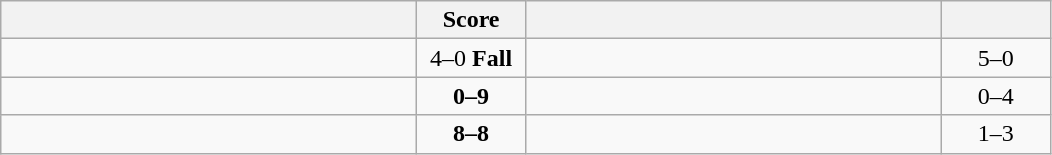<table class="wikitable" style="text-align: center; ">
<tr>
<th align="right" width="270"></th>
<th width="65">Score</th>
<th align="left" width="270"></th>
<th width="65"></th>
</tr>
<tr>
<td align="left"><strong></strong></td>
<td>4–0 <strong>Fall</strong></td>
<td align="left"></td>
<td>5–0 <strong></strong></td>
</tr>
<tr>
<td align="left"></td>
<td><strong>0–9</strong></td>
<td align="left"><strong></strong></td>
<td>0–4 <strong></strong></td>
</tr>
<tr>
<td align="left"></td>
<td><strong>8–8</strong></td>
<td align="left"><strong></strong></td>
<td>1–3 <strong></strong></td>
</tr>
</table>
